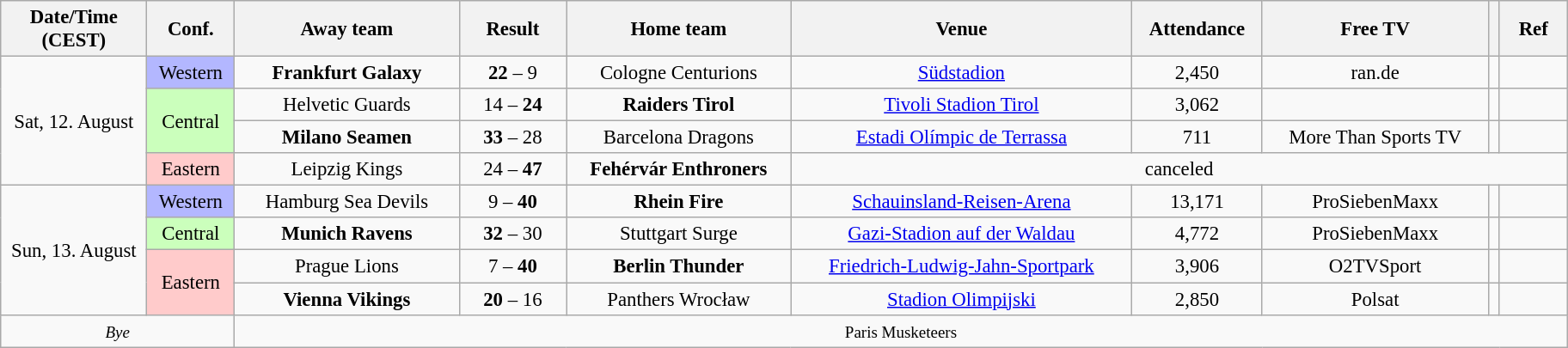<table class="mw-collapsible wikitable" style="font-size:95%; text-align:center; width:80em">
<tr>
<th style="width:7em;">Date/Time (CEST)</th>
<th style="width:4em;">Conf.</th>
<th style="width:11em;">Away team</th>
<th style="width:5em;">Result</th>
<th style="width:11em;">Home team</th>
<th>Venue</th>
<th>Attendance</th>
<th>Free TV</th>
<th></th>
<th style="width:3em;">Ref</th>
</tr>
<tr>
<td rowspan="4">Sat, 12. August</td>
<td style="background:#B3B7FF">Western</td>
<td><strong>Frankfurt Galaxy</strong></td>
<td><strong>22</strong> – 9</td>
<td>Cologne Centurions</td>
<td><a href='#'>Südstadion</a></td>
<td>2,450</td>
<td>ran.de</td>
<td></td>
<td></td>
</tr>
<tr>
<td rowspan="2" style="background:#CBFFBC">Central</td>
<td>Helvetic Guards</td>
<td>14 – <strong>24</strong></td>
<td><strong>Raiders Tirol</strong></td>
<td><a href='#'>Tivoli Stadion Tirol</a></td>
<td>3,062</td>
<td></td>
<td></td>
<td></td>
</tr>
<tr>
<td><strong>Milano Seamen</strong></td>
<td><strong>33</strong> – 28</td>
<td>Barcelona Dragons</td>
<td><a href='#'>Estadi Olímpic de Terrassa</a></td>
<td>711</td>
<td>More Than Sports TV</td>
<td></td>
<td></td>
</tr>
<tr>
<td style="background:#FFCBCB">Eastern</td>
<td>Leipzig Kings</td>
<td>24 – <strong>47</strong></td>
<td><strong>Fehérvár Enthroners</strong></td>
<td colspan="5">canceled</td>
</tr>
<tr>
<td rowspan="4">Sun, 13. August</td>
<td style="background:#B3B7FF">Western</td>
<td>Hamburg Sea Devils</td>
<td>9 – <strong>40</strong></td>
<td><strong>Rhein Fire</strong></td>
<td><a href='#'>Schauinsland-Reisen-Arena</a></td>
<td>13,171</td>
<td>ProSiebenMaxx</td>
<td></td>
<td></td>
</tr>
<tr>
<td style="background:#CBFFBC">Central</td>
<td><strong>Munich Ravens</strong></td>
<td><strong>32</strong> – 30</td>
<td>Stuttgart Surge</td>
<td><a href='#'>Gazi-Stadion auf der Waldau</a></td>
<td>4,772</td>
<td>ProSiebenMaxx</td>
<td></td>
<td></td>
</tr>
<tr>
<td rowspan="2" style="background:#FFCBCB">Eastern</td>
<td>Prague Lions</td>
<td>7 – <strong>40</strong></td>
<td><strong>Berlin Thunder</strong></td>
<td><a href='#'>Friedrich-Ludwig-Jahn-Sportpark</a></td>
<td>3,906</td>
<td>O2TVSport</td>
<td></td>
<td></td>
</tr>
<tr>
<td><strong>Vienna Vikings</strong></td>
<td><strong>20</strong> – 16</td>
<td>Panthers Wrocław</td>
<td><a href='#'>Stadion Olimpijski</a></td>
<td>2,850</td>
<td>Polsat</td>
<td></td>
<td></td>
</tr>
<tr>
<td colspan="2"><em><small>Bye</small></em></td>
<td colspan="8"><small>Paris Musketeers</small></td>
</tr>
</table>
